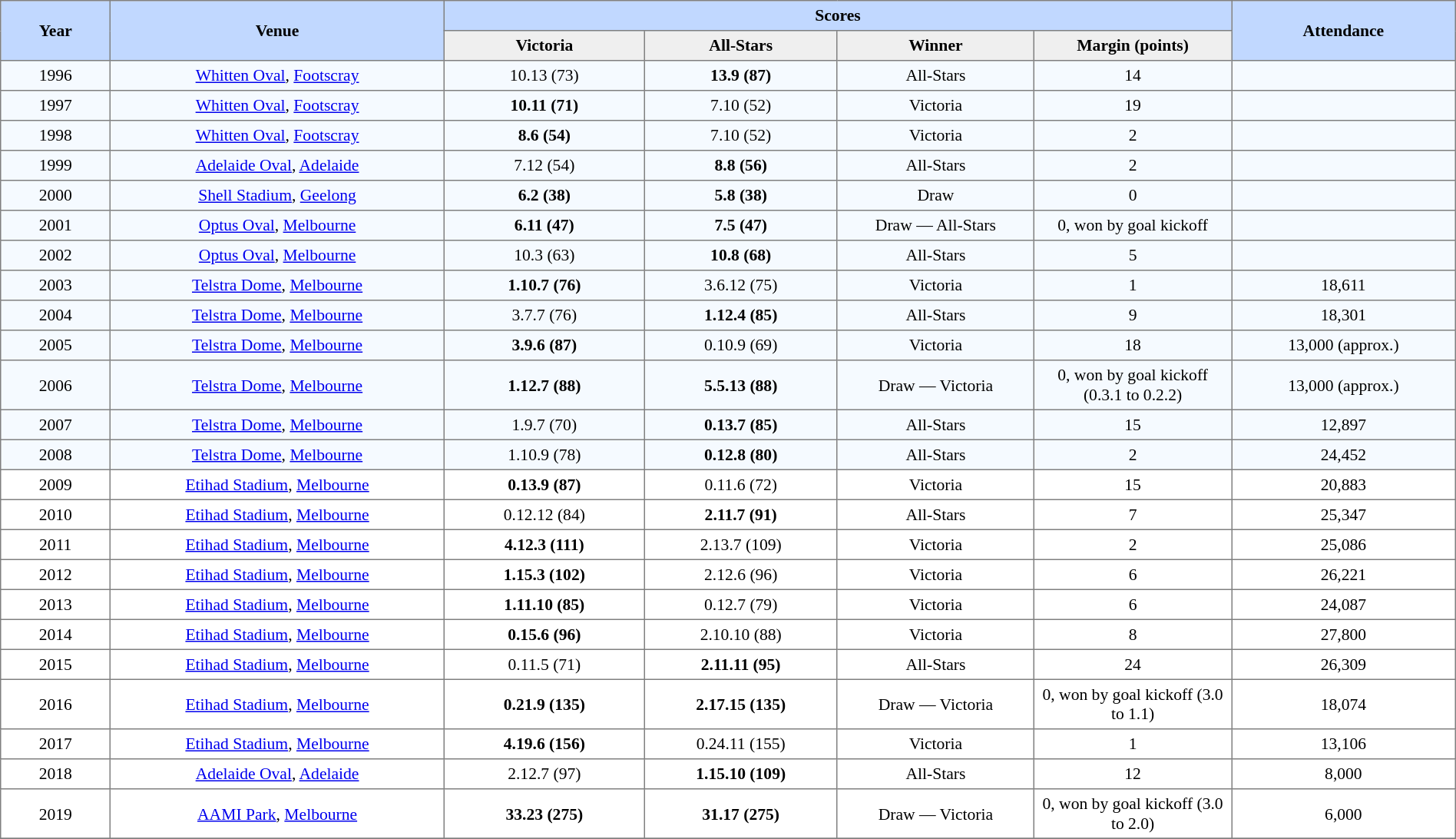<table border="1" cellpadding="4" cellspacing="0" style="text-align:center; font-size:90%; border-collapse:collapse;" width=100%>
<tr style="background:#C1D8FF;">
<th rowspan=2 width=2%>Year</th>
<th rowspan=2 width=7%>Venue</th>
<th colspan=4>Scores</th>
<th rowspan=2 width=4%>Attendance</th>
</tr>
<tr bgcolor=#EFEFEF>
<th width=4%>Victoria</th>
<th width=4%>All-Stars</th>
<th width=4%>Winner</th>
<th width=4%>Margin (points)</th>
</tr>
<tr style="background:#F5FAFF;">
<td>1996</td>
<td><a href='#'>Whitten Oval</a>, <a href='#'>Footscray</a></td>
<td>10.13 (73)</td>
<td><strong>13.9 (87)</strong></td>
<td>All-Stars</td>
<td>14</td>
<td></td>
</tr>
<tr style="background:#F5FAFF;">
<td>1997</td>
<td><a href='#'>Whitten Oval</a>, <a href='#'>Footscray</a></td>
<td><strong>10.11 (71)</strong></td>
<td>7.10 (52)</td>
<td>Victoria</td>
<td>19</td>
<td></td>
</tr>
<tr style="background:#F5FAFF;">
<td>1998</td>
<td><a href='#'>Whitten Oval</a>, <a href='#'>Footscray</a></td>
<td><strong>8.6 (54)</strong></td>
<td>7.10 (52)</td>
<td>Victoria</td>
<td>2</td>
<td></td>
</tr>
<tr style="background:#F5FAFF;">
<td>1999</td>
<td><a href='#'>Adelaide Oval</a>, <a href='#'>Adelaide</a></td>
<td>7.12 (54)</td>
<td><strong>8.8 (56)</strong></td>
<td>All-Stars</td>
<td>2</td>
<td></td>
</tr>
<tr style="background:#F5FAFF;">
<td>2000</td>
<td><a href='#'>Shell Stadium</a>, <a href='#'>Geelong</a></td>
<td><strong>6.2 (38)</strong></td>
<td><strong>5.8 (38)</strong></td>
<td>Draw</td>
<td>0</td>
<td></td>
</tr>
<tr style="background:#F5FAFF;">
<td>2001</td>
<td><a href='#'>Optus Oval</a>, <a href='#'>Melbourne</a></td>
<td><strong>6.11 (47)</strong></td>
<td><strong>7.5 (47)</strong></td>
<td>Draw — All-Stars</td>
<td>0, won by goal kickoff</td>
<td></td>
</tr>
<tr style="background:#F5FAFF;">
<td>2002</td>
<td><a href='#'>Optus Oval</a>, <a href='#'>Melbourne</a></td>
<td>10.3 (63)</td>
<td><strong>10.8 (68)</strong></td>
<td>All-Stars</td>
<td>5</td>
<td></td>
</tr>
<tr style="background:#F5FAFF;">
<td>2003</td>
<td><a href='#'>Telstra Dome</a>, <a href='#'>Melbourne</a></td>
<td><strong>1.10.7 (76)</strong></td>
<td>3.6.12 (75)</td>
<td>Victoria</td>
<td>1</td>
<td>18,611</td>
</tr>
<tr style="background:#F5FAFF;">
<td>2004</td>
<td><a href='#'>Telstra Dome</a>, <a href='#'>Melbourne</a></td>
<td>3.7.7 (76)</td>
<td><strong>1.12.4 (85)</strong></td>
<td>All-Stars</td>
<td>9</td>
<td>18,301</td>
</tr>
<tr style="background:#F5FAFF;">
<td>2005</td>
<td><a href='#'>Telstra Dome</a>, <a href='#'>Melbourne</a></td>
<td><strong>3.9.6 (87)</strong></td>
<td>0.10.9 (69)</td>
<td>Victoria</td>
<td>18</td>
<td>13,000 (approx.)</td>
</tr>
<tr style="background:#F5FAFF;">
<td>2006</td>
<td><a href='#'>Telstra Dome</a>, <a href='#'>Melbourne</a></td>
<td><strong>1.12.7 (88)</strong></td>
<td><strong>5.5.13 (88)</strong></td>
<td>Draw — Victoria</td>
<td>0, won by goal kickoff (0.3.1 to 0.2.2)</td>
<td>13,000 (approx.)</td>
</tr>
<tr style="background:#F5FAFF;">
<td>2007</td>
<td><a href='#'>Telstra Dome</a>, <a href='#'>Melbourne</a></td>
<td>1.9.7 (70)</td>
<td><strong>0.13.7 (85)</strong></td>
<td>All-Stars</td>
<td>15</td>
<td>12,897</td>
</tr>
<tr style="background:#F5FAFF;">
<td>2008</td>
<td><a href='#'>Telstra Dome</a>, <a href='#'>Melbourne</a></td>
<td>1.10.9 (78)</td>
<td><strong>0.12.8 (80)</strong></td>
<td>All-Stars</td>
<td>2</td>
<td>24,452</td>
</tr>
<tr>
<td>2009</td>
<td><a href='#'>Etihad Stadium</a>, <a href='#'>Melbourne</a></td>
<td><strong>0.13.9 (87)</strong></td>
<td>0.11.6 (72)</td>
<td>Victoria</td>
<td>15</td>
<td>20,883</td>
</tr>
<tr>
<td>2010</td>
<td><a href='#'>Etihad Stadium</a>, <a href='#'>Melbourne</a></td>
<td>0.12.12 (84)</td>
<td><strong>2.11.7 (91)</strong></td>
<td>All-Stars</td>
<td>7</td>
<td>25,347</td>
</tr>
<tr>
<td>2011</td>
<td><a href='#'>Etihad Stadium</a>, <a href='#'>Melbourne</a></td>
<td><strong>4.12.3 (111)</strong></td>
<td>2.13.7 (109)</td>
<td>Victoria</td>
<td>2</td>
<td>25,086</td>
</tr>
<tr>
<td>2012</td>
<td><a href='#'>Etihad Stadium</a>, <a href='#'>Melbourne</a></td>
<td><strong>1.15.3 (102)</strong></td>
<td>2.12.6 (96)</td>
<td>Victoria</td>
<td>6</td>
<td>26,221</td>
</tr>
<tr>
<td>2013</td>
<td><a href='#'>Etihad Stadium</a>, <a href='#'>Melbourne</a></td>
<td><strong>1.11.10 (85)</strong></td>
<td>0.12.7 (79)</td>
<td>Victoria</td>
<td>6</td>
<td>24,087</td>
</tr>
<tr>
<td>2014</td>
<td><a href='#'>Etihad Stadium</a>, <a href='#'>Melbourne</a></td>
<td><strong>0.15.6 (96)</strong></td>
<td>2.10.10 (88)</td>
<td>Victoria</td>
<td>8</td>
<td>27,800</td>
</tr>
<tr>
<td>2015</td>
<td><a href='#'>Etihad Stadium</a>, <a href='#'>Melbourne</a></td>
<td>0.11.5 (71)</td>
<td><strong>2.11.11 (95)</strong></td>
<td>All-Stars</td>
<td>24</td>
<td>26,309</td>
</tr>
<tr>
<td>2016</td>
<td><a href='#'>Etihad Stadium</a>, <a href='#'>Melbourne</a></td>
<td><strong>0.21.9 (135)</strong></td>
<td><strong>2.17.15 (135)</strong></td>
<td>Draw — Victoria</td>
<td>0, won by goal kickoff (3.0 to 1.1)</td>
<td>18,074</td>
</tr>
<tr>
<td>2017</td>
<td><a href='#'>Etihad Stadium</a>, <a href='#'>Melbourne</a></td>
<td><strong>4.19.6 (156)</strong></td>
<td>0.24.11 (155)</td>
<td>Victoria</td>
<td>1</td>
<td>13,106</td>
</tr>
<tr>
<td>2018</td>
<td><a href='#'>Adelaide Oval</a>, <a href='#'>Adelaide</a></td>
<td>2.12.7 (97)</td>
<td><strong>1.15.10 (109)</strong></td>
<td>All-Stars</td>
<td>12</td>
<td>8,000</td>
</tr>
<tr>
<td>2019</td>
<td><a href='#'>AAMI Park</a>, <a href='#'>Melbourne</a></td>
<td><strong>33.23 (275)</strong></td>
<td><strong>31.17 (275)</strong></td>
<td>Draw — Victoria</td>
<td>0, won by goal kickoff (3.0 to 2.0)</td>
<td>6,000</td>
</tr>
<tr>
</tr>
</table>
